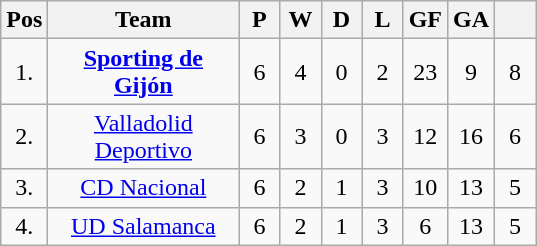<table class="wikitable sortable" style="text-align: center;">
<tr>
<th width="20">Pos</th>
<th width="120">Team</th>
<th width="20">P</th>
<th width="20">W</th>
<th width="20">D</th>
<th width="20">L</th>
<th width="20">GF</th>
<th width="20">GA</th>
<th width="20"></th>
</tr>
<tr>
<td>1.</td>
<td><strong><a href='#'>Sporting de Gijón</a></strong></td>
<td>6</td>
<td>4</td>
<td>0</td>
<td>2</td>
<td>23</td>
<td>9</td>
<td>8</td>
</tr>
<tr>
<td>2.</td>
<td><a href='#'>Valladolid Deportivo</a></td>
<td>6</td>
<td>3</td>
<td>0</td>
<td>3</td>
<td>12</td>
<td>16</td>
<td>6</td>
</tr>
<tr>
<td>3.</td>
<td><a href='#'>CD Nacional</a></td>
<td>6</td>
<td>2</td>
<td>1</td>
<td>3</td>
<td>10</td>
<td>13</td>
<td>5</td>
</tr>
<tr>
<td>4.</td>
<td><a href='#'>UD Salamanca</a></td>
<td>6</td>
<td>2</td>
<td>1</td>
<td>3</td>
<td>6</td>
<td>13</td>
<td>5</td>
</tr>
</table>
